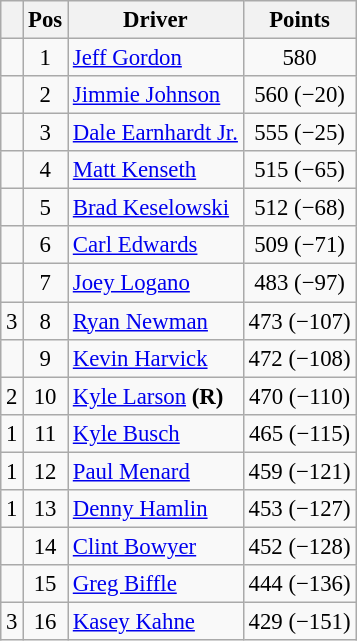<table class="wikitable" style="font-size: 95%;">
<tr>
<th></th>
<th>Pos</th>
<th>Driver</th>
<th>Points</th>
</tr>
<tr>
<td align="left"></td>
<td style="text-align:center;">1</td>
<td><a href='#'>Jeff Gordon</a></td>
<td style="text-align:center;">580</td>
</tr>
<tr>
<td align="left"></td>
<td style="text-align:center;">2</td>
<td><a href='#'>Jimmie Johnson</a></td>
<td style="text-align:center;">560 (−20)</td>
</tr>
<tr>
<td align="left"></td>
<td style="text-align:center;">3</td>
<td><a href='#'>Dale Earnhardt Jr.</a></td>
<td style="text-align:center;">555 (−25)</td>
</tr>
<tr>
<td align="left"></td>
<td style="text-align:center;">4</td>
<td><a href='#'>Matt Kenseth</a></td>
<td style="text-align:center;">515 (−65)</td>
</tr>
<tr>
<td align="left"></td>
<td style="text-align:center;">5</td>
<td><a href='#'>Brad Keselowski</a></td>
<td style="text-align:center;">512 (−68)</td>
</tr>
<tr>
<td align="left"></td>
<td style="text-align:center;">6</td>
<td><a href='#'>Carl Edwards</a></td>
<td style="text-align:center;">509 (−71)</td>
</tr>
<tr>
<td align="left"></td>
<td style="text-align:center;">7</td>
<td><a href='#'>Joey Logano</a></td>
<td style="text-align:center;">483 (−97)</td>
</tr>
<tr>
<td align="left"> 3</td>
<td style="text-align:center;">8</td>
<td><a href='#'>Ryan Newman</a></td>
<td style="text-align:center;">473 (−107)</td>
</tr>
<tr>
<td align="left"></td>
<td style="text-align:center;">9</td>
<td><a href='#'>Kevin Harvick</a></td>
<td style="text-align:center;">472 (−108)</td>
</tr>
<tr>
<td align="left"> 2</td>
<td style="text-align:center;">10</td>
<td><a href='#'>Kyle Larson</a> <strong>(R)</strong></td>
<td style="text-align:center;">470 (−110)</td>
</tr>
<tr>
<td align="left"> 1</td>
<td style="text-align:center;">11</td>
<td><a href='#'>Kyle Busch</a></td>
<td style="text-align:center;">465 (−115)</td>
</tr>
<tr>
<td align="left"> 1</td>
<td style="text-align:center;">12</td>
<td><a href='#'>Paul Menard</a></td>
<td style="text-align:center;">459 (−121)</td>
</tr>
<tr>
<td align="left"> 1</td>
<td style="text-align:center;">13</td>
<td><a href='#'>Denny Hamlin</a></td>
<td style="text-align:center;">453 (−127)</td>
</tr>
<tr>
<td align="left"></td>
<td style="text-align:center;">14</td>
<td><a href='#'>Clint Bowyer</a></td>
<td style="text-align:center;">452 (−128)</td>
</tr>
<tr>
<td align="left"></td>
<td style="text-align:center;">15</td>
<td><a href='#'>Greg Biffle</a></td>
<td style="text-align:center;">444 (−136)</td>
</tr>
<tr>
<td align="left"> 3</td>
<td style="text-align:center;">16</td>
<td><a href='#'>Kasey Kahne</a></td>
<td style="text-align:center;">429 (−151)</td>
</tr>
</table>
